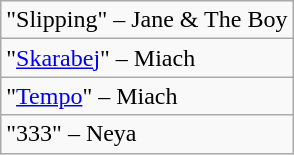<table class="wikitable mw-collapsible mw-collapsed">
<tr>
<td>"Slipping" – Jane & The Boy</td>
</tr>
<tr>
<td>"<a href='#'>Skarabej</a>" – Miach</td>
</tr>
<tr>
<td>"<a href='#'>Tempo</a>" – Miach</td>
</tr>
<tr>
<td>"333" – Neya</td>
</tr>
</table>
